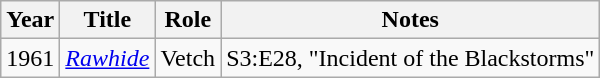<table class="wikitable">
<tr>
<th>Year</th>
<th>Title</th>
<th>Role</th>
<th>Notes</th>
</tr>
<tr>
<td>1961</td>
<td><em><a href='#'>Rawhide</a></em></td>
<td>Vetch</td>
<td>S3:E28, "Incident of the Blackstorms"</td>
</tr>
</table>
